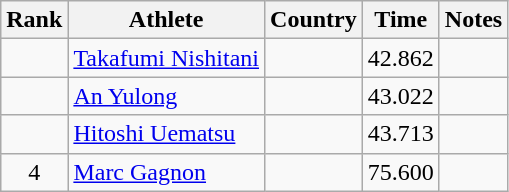<table class="wikitable" style="text-align:center">
<tr>
<th>Rank</th>
<th>Athlete</th>
<th>Country</th>
<th>Time</th>
<th>Notes</th>
</tr>
<tr>
<td></td>
<td align=left><a href='#'>Takafumi Nishitani</a></td>
<td align=left></td>
<td>42.862</td>
<td></td>
</tr>
<tr>
<td></td>
<td align=left><a href='#'>An Yulong</a></td>
<td align=left></td>
<td>43.022</td>
<td></td>
</tr>
<tr>
<td></td>
<td align=left><a href='#'>Hitoshi Uematsu</a></td>
<td align=left></td>
<td>43.713</td>
<td></td>
</tr>
<tr>
<td>4</td>
<td align=left><a href='#'>Marc Gagnon</a></td>
<td align=left></td>
<td>75.600</td>
<td></td>
</tr>
</table>
